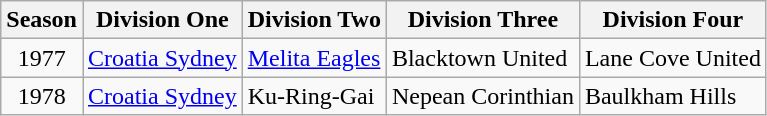<table class="wikitable">
<tr>
<th>Season</th>
<th>Division One</th>
<th>Division Two</th>
<th>Division Three</th>
<th>Division Four</th>
</tr>
<tr>
<td style=text-align:center>1977</td>
<td><a href='#'>Croatia Sydney</a></td>
<td><a href='#'>Melita Eagles</a></td>
<td>Blacktown United</td>
<td>Lane Cove United</td>
</tr>
<tr>
<td style=text-align:center>1978</td>
<td><a href='#'>Croatia Sydney</a></td>
<td>Ku-Ring-Gai</td>
<td>Nepean Corinthian</td>
<td>Baulkham Hills</td>
</tr>
</table>
